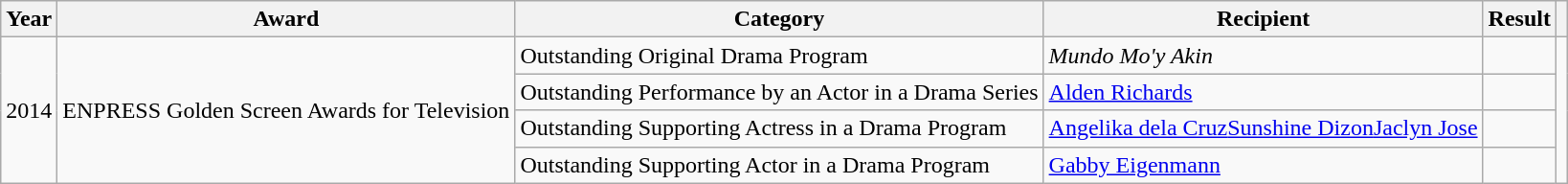<table class="wikitable">
<tr>
<th>Year</th>
<th>Award</th>
<th>Category</th>
<th>Recipient</th>
<th>Result</th>
<th></th>
</tr>
<tr>
<td rowspan=4>2014</td>
<td rowspan=4>ENPRESS Golden Screen Awards for Television</td>
<td>Outstanding Original Drama Program</td>
<td><em>Mundo Mo'y Akin</em></td>
<td></td>
<td rowspan=4></td>
</tr>
<tr>
<td>Outstanding Performance by an Actor in a Drama Series</td>
<td><a href='#'>Alden Richards</a></td>
<td></td>
</tr>
<tr>
<td>Outstanding Supporting Actress in a Drama Program</td>
<td><a href='#'>Angelika dela Cruz</a><a href='#'>Sunshine Dizon</a><a href='#'>Jaclyn Jose</a></td>
<td></td>
</tr>
<tr>
<td>Outstanding Supporting Actor in a Drama Program</td>
<td><a href='#'>Gabby Eigenmann</a></td>
<td></td>
</tr>
</table>
